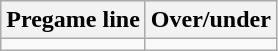<table class="wikitable">
<tr align="center">
<th style=>Pregame line</th>
<th style=>Over/under</th>
</tr>
<tr align="center">
<td></td>
<td></td>
</tr>
</table>
